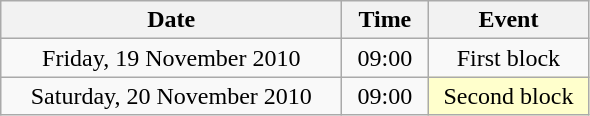<table class = "wikitable" style="text-align:center;">
<tr>
<th width=220>Date</th>
<th width=50>Time</th>
<th width=100>Event</th>
</tr>
<tr>
<td>Friday, 19 November 2010</td>
<td>09:00</td>
<td>First block</td>
</tr>
<tr>
<td>Saturday, 20 November 2010</td>
<td>09:00</td>
<td bgcolor=ffffcc>Second block</td>
</tr>
</table>
